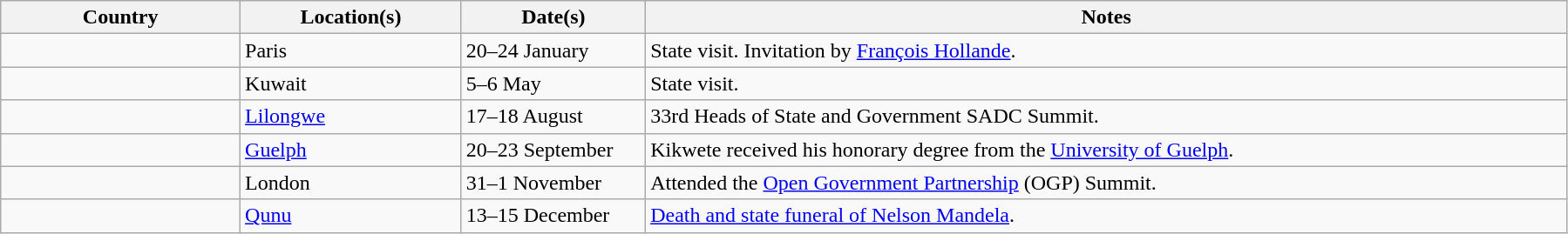<table class="wikitable sortable">
<tr>
<th style="width: 13%;">Country</th>
<th style="width: 12%;">Location(s)</th>
<th style="width: 10%; ">Date(s)</th>
<th style="width: 50%;">Notes</th>
</tr>
<tr>
<td></td>
<td>Paris</td>
<td>20–24 January</td>
<td>State visit. Invitation by <a href='#'>François Hollande</a>.</td>
</tr>
<tr>
<td></td>
<td>Kuwait</td>
<td>5–6 May</td>
<td>State visit.</td>
</tr>
<tr>
<td></td>
<td><a href='#'>Lilongwe</a></td>
<td>17–18 August</td>
<td>33rd Heads of State and Government SADC Summit.</td>
</tr>
<tr>
<td></td>
<td><a href='#'>Guelph</a></td>
<td>20–23 September</td>
<td>Kikwete received his honorary degree from the <a href='#'>University of Guelph</a>.</td>
</tr>
<tr>
<td></td>
<td>London</td>
<td>31–1 November</td>
<td>Attended the <a href='#'>Open Government Partnership</a> (OGP) Summit.</td>
</tr>
<tr>
<td></td>
<td><a href='#'>Qunu</a></td>
<td>13–15 December</td>
<td><a href='#'>Death and state funeral of Nelson Mandela</a>.</td>
</tr>
</table>
